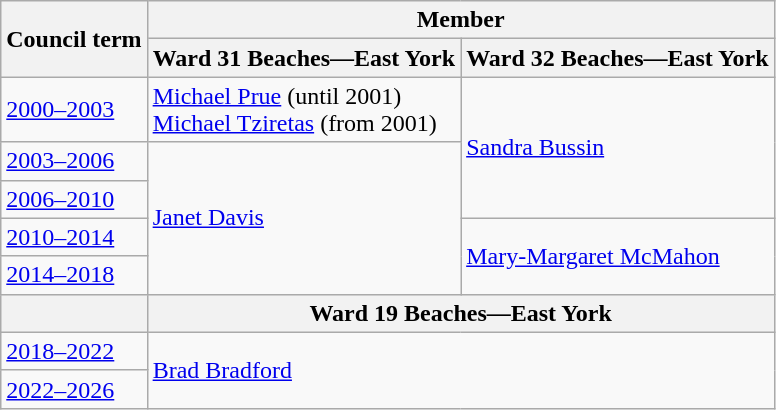<table class="wikitable">
<tr>
<th rowspan="2">Council term</th>
<th colspan="2">Member</th>
</tr>
<tr>
<th>Ward 31 Beaches—East York</th>
<th>Ward 32 Beaches—East York</th>
</tr>
<tr>
<td><a href='#'>2000–2003</a></td>
<td><a href='#'>Michael Prue</a> (until 2001) <br> <a href='#'>Michael Tziretas</a> (from 2001)</td>
<td rowspan="3"><a href='#'>Sandra Bussin</a></td>
</tr>
<tr>
<td><a href='#'>2003–2006</a></td>
<td rowspan="4"><a href='#'>Janet Davis</a></td>
</tr>
<tr>
<td><a href='#'>2006–2010</a></td>
</tr>
<tr>
<td><a href='#'>2010–2014</a></td>
<td rowspan="2"><a href='#'>Mary-Margaret McMahon</a></td>
</tr>
<tr>
<td><a href='#'>2014–2018</a></td>
</tr>
<tr>
<th></th>
<th colspan="2">Ward 19 Beaches—East York</th>
</tr>
<tr>
<td><a href='#'>2018–2022</a></td>
<td colspan="2" rowspan="2"><a href='#'>Brad Bradford</a></td>
</tr>
<tr>
<td><a href='#'>2022–2026</a></td>
</tr>
</table>
